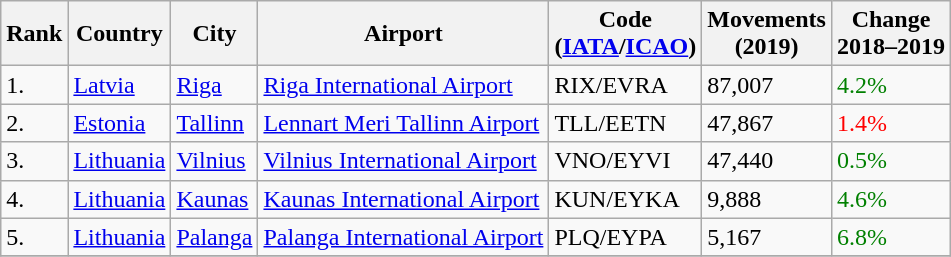<table class="wikitable sortable">
<tr>
<th>Rank</th>
<th>Country</th>
<th>City</th>
<th>Airport</th>
<th>Code<br>(<a href='#'>IATA</a>/<a href='#'>ICAO</a>)</th>
<th>Movements<br>(2019)</th>
<th>Change<br>2018–2019</th>
</tr>
<tr>
<td>1.</td>
<td> <a href='#'>Latvia</a></td>
<td><a href='#'>Riga</a></td>
<td><a href='#'>Riga International Airport</a></td>
<td>RIX/EVRA</td>
<td>87,007</td>
<td style="color:green"> 4.2%</td>
</tr>
<tr>
<td>2.</td>
<td> <a href='#'>Estonia</a></td>
<td><a href='#'>Tallinn</a></td>
<td><a href='#'>Lennart Meri Tallinn Airport</a></td>
<td>TLL/EETN</td>
<td>47,867</td>
<td style="color:red"> 1.4%</td>
</tr>
<tr>
<td>3.</td>
<td> <a href='#'>Lithuania</a></td>
<td><a href='#'>Vilnius</a></td>
<td><a href='#'>Vilnius International Airport</a></td>
<td>VNO/EYVI</td>
<td>47,440</td>
<td style="color:green"> 0.5%</td>
</tr>
<tr>
<td>4.</td>
<td> <a href='#'>Lithuania</a></td>
<td><a href='#'>Kaunas</a></td>
<td><a href='#'>Kaunas International Airport</a></td>
<td>KUN/EYKA</td>
<td>9,888</td>
<td style="color:green"> 4.6%</td>
</tr>
<tr>
<td>5.</td>
<td> <a href='#'>Lithuania</a></td>
<td><a href='#'>Palanga</a></td>
<td><a href='#'>Palanga International Airport</a></td>
<td>PLQ/EYPA</td>
<td>5,167</td>
<td style="color:green"> 6.8%</td>
</tr>
<tr>
</tr>
</table>
